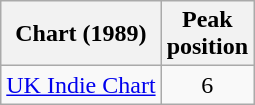<table class="wikitable sortable">
<tr>
<th scope="col">Chart (1989)</th>
<th scope="col">Peak<br>position</th>
</tr>
<tr>
<td><a href='#'>UK Indie Chart</a></td>
<td style="text-align:center;">6</td>
</tr>
</table>
